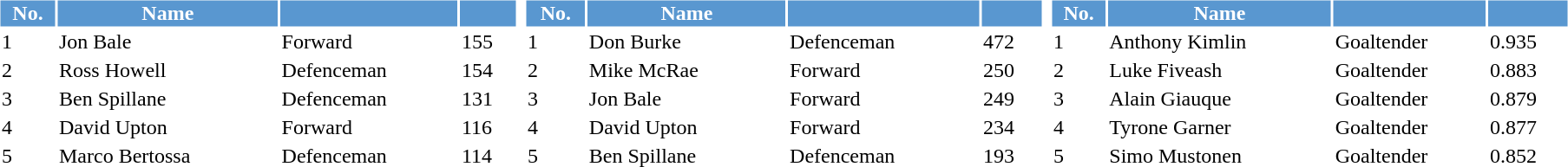<table>
<tr valign=top>
<td><br><table class="toccolours" style="width:25em">
<tr>
</tr>
<tr>
<th style="background:#5997d0;color:white;">No.</th>
<th style="background:#5997d0;color:white;">Name</th>
<th style="background:#5997d0;color:white;"></th>
<th style="background:#5997d0;color:white;"></th>
</tr>
<tr>
<td>1</td>
<td> Jon Bale</td>
<td>Forward</td>
<td>155</td>
</tr>
<tr>
<td>2</td>
<td> Ross Howell</td>
<td>Defenceman</td>
<td>154</td>
</tr>
<tr>
<td>3</td>
<td> Ben Spillane</td>
<td>Defenceman</td>
<td>131</td>
</tr>
<tr>
<td>4</td>
<td> David Upton</td>
<td>Forward</td>
<td>116</td>
</tr>
<tr>
<td>5</td>
<td> Marco Bertossa</td>
<td>Defenceman</td>
<td>114</td>
</tr>
</table>
</td>
<td><br><table class="toccolours" style="width:25em">
<tr>
</tr>
<tr>
<th style="background:#5997d0;color:white;">No.</th>
<th style="background:#5997d0;color:white;">Name</th>
<th style="background:#5997d0;color:white;"></th>
<th style="background:#5997d0;color:white;"></th>
</tr>
<tr>
<td>1</td>
<td> Don Burke</td>
<td>Defenceman</td>
<td>472</td>
</tr>
<tr>
<td>2</td>
<td> Mike McRae</td>
<td>Forward</td>
<td>250</td>
</tr>
<tr>
<td>3</td>
<td> Jon Bale</td>
<td>Forward</td>
<td>249</td>
</tr>
<tr>
<td>4</td>
<td> David Upton</td>
<td>Forward</td>
<td>234</td>
</tr>
<tr>
<td>5</td>
<td> Ben Spillane</td>
<td>Defenceman</td>
<td>193</td>
</tr>
</table>
</td>
<td><br><table class="toccolours" style="width:25em">
<tr>
</tr>
<tr>
<th style="background:#5997d0;color:white;">No.</th>
<th style="background:#5997d0;color:white;">Name</th>
<th style="background:#5997d0;color:white;"></th>
<th style="background:#5997d0;color:white;"></th>
</tr>
<tr>
<td>1</td>
<td> Anthony Kimlin</td>
<td>Goaltender</td>
<td>0.935</td>
</tr>
<tr>
<td>2</td>
<td> Luke Fiveash</td>
<td>Goaltender</td>
<td>0.883</td>
</tr>
<tr>
<td>3</td>
<td> Alain Giauque</td>
<td>Goaltender</td>
<td>0.879</td>
</tr>
<tr>
<td>4</td>
<td> Tyrone Garner</td>
<td>Goaltender</td>
<td>0.877</td>
</tr>
<tr>
<td>5</td>
<td> Simo Mustonen</td>
<td>Goaltender</td>
<td>0.852</td>
</tr>
</table>
</td>
</tr>
</table>
